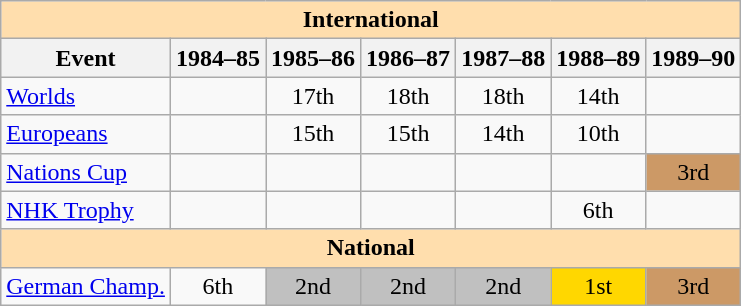<table class="wikitable" style="text-align:center">
<tr>
<th style="background-color: #ffdead; " colspan=7 align=center><strong>International</strong></th>
</tr>
<tr>
<th>Event</th>
<th>1984–85</th>
<th>1985–86</th>
<th>1986–87</th>
<th>1987–88</th>
<th>1988–89</th>
<th>1989–90</th>
</tr>
<tr>
<td align=left><a href='#'>Worlds</a></td>
<td></td>
<td>17th</td>
<td>18th</td>
<td>18th</td>
<td>14th</td>
<td></td>
</tr>
<tr>
<td align=left><a href='#'>Europeans</a></td>
<td></td>
<td>15th</td>
<td>15th</td>
<td>14th</td>
<td>10th</td>
<td></td>
</tr>
<tr>
<td align=left><a href='#'>Nations Cup</a></td>
<td></td>
<td></td>
<td></td>
<td></td>
<td></td>
<td bgcolor=cc9966>3rd</td>
</tr>
<tr>
<td align=left><a href='#'>NHK Trophy</a></td>
<td></td>
<td></td>
<td></td>
<td></td>
<td>6th</td>
<td></td>
</tr>
<tr>
<th style="background-color: #ffdead; " colspan=7 align=center><strong>National</strong></th>
</tr>
<tr>
<td align=left><a href='#'>German Champ.</a></td>
<td>6th</td>
<td bgcolor=silver>2nd</td>
<td bgcolor=silver>2nd</td>
<td bgcolor=silver>2nd</td>
<td bgcolor=gold>1st</td>
<td bgcolor=cc9966>3rd</td>
</tr>
</table>
